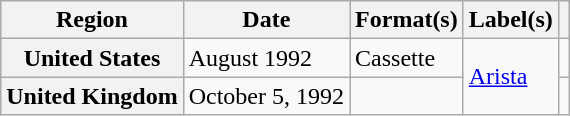<table class="wikitable plainrowheaders">
<tr>
<th scope="col">Region</th>
<th scope="col">Date</th>
<th scope="col">Format(s)</th>
<th scope="col">Label(s)</th>
<th scope="col"></th>
</tr>
<tr>
<th scope="row">United States</th>
<td>August 1992</td>
<td>Cassette</td>
<td rowspan="2"><a href='#'>Arista</a></td>
<td></td>
</tr>
<tr>
<th scope="row">United Kingdom</th>
<td>October 5, 1992</td>
<td></td>
<td></td>
</tr>
</table>
